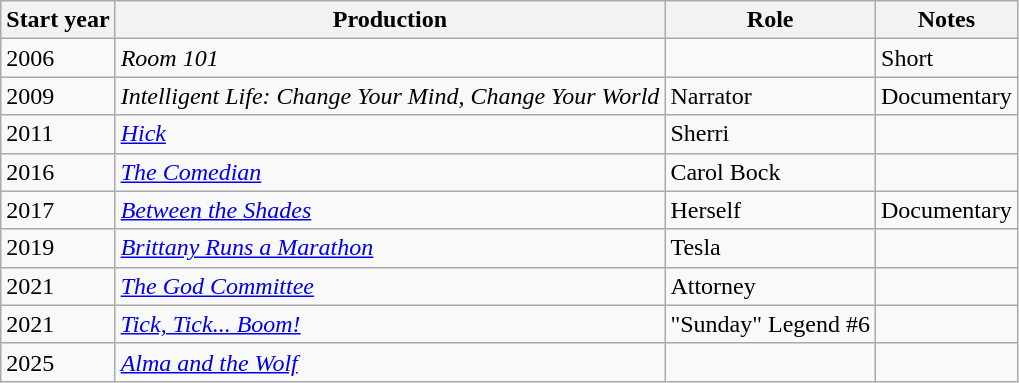<table class="wikitable sortable">
<tr>
<th>Start year</th>
<th>Production</th>
<th>Role</th>
<th class="unsortable">Notes</th>
</tr>
<tr>
<td>2006</td>
<td><em>Room 101</em></td>
<td></td>
<td>Short</td>
</tr>
<tr>
<td>2009</td>
<td><em>Intelligent Life: Change Your Mind, Change Your World</em></td>
<td>Narrator</td>
<td>Documentary</td>
</tr>
<tr>
<td>2011</td>
<td><em><a href='#'>Hick</a></em></td>
<td>Sherri</td>
<td></td>
</tr>
<tr>
<td>2016</td>
<td><em><a href='#'>The Comedian</a></em></td>
<td>Carol Bock</td>
<td></td>
</tr>
<tr>
<td>2017</td>
<td><em><a href='#'>Between the Shades</a></em></td>
<td>Herself</td>
<td>Documentary</td>
</tr>
<tr>
<td>2019</td>
<td><em><a href='#'>Brittany Runs a Marathon</a></em></td>
<td>Tesla</td>
<td></td>
</tr>
<tr>
<td>2021</td>
<td><em><a href='#'>The God Committee</a></em></td>
<td>Attorney</td>
<td></td>
</tr>
<tr>
<td>2021</td>
<td><em><a href='#'>Tick, Tick... Boom!</a></em></td>
<td>"Sunday" Legend #6</td>
<td></td>
</tr>
<tr>
<td>2025</td>
<td><em><a href='#'>Alma and the Wolf</a></em></td>
<td></td>
<td></td>
</tr>
</table>
